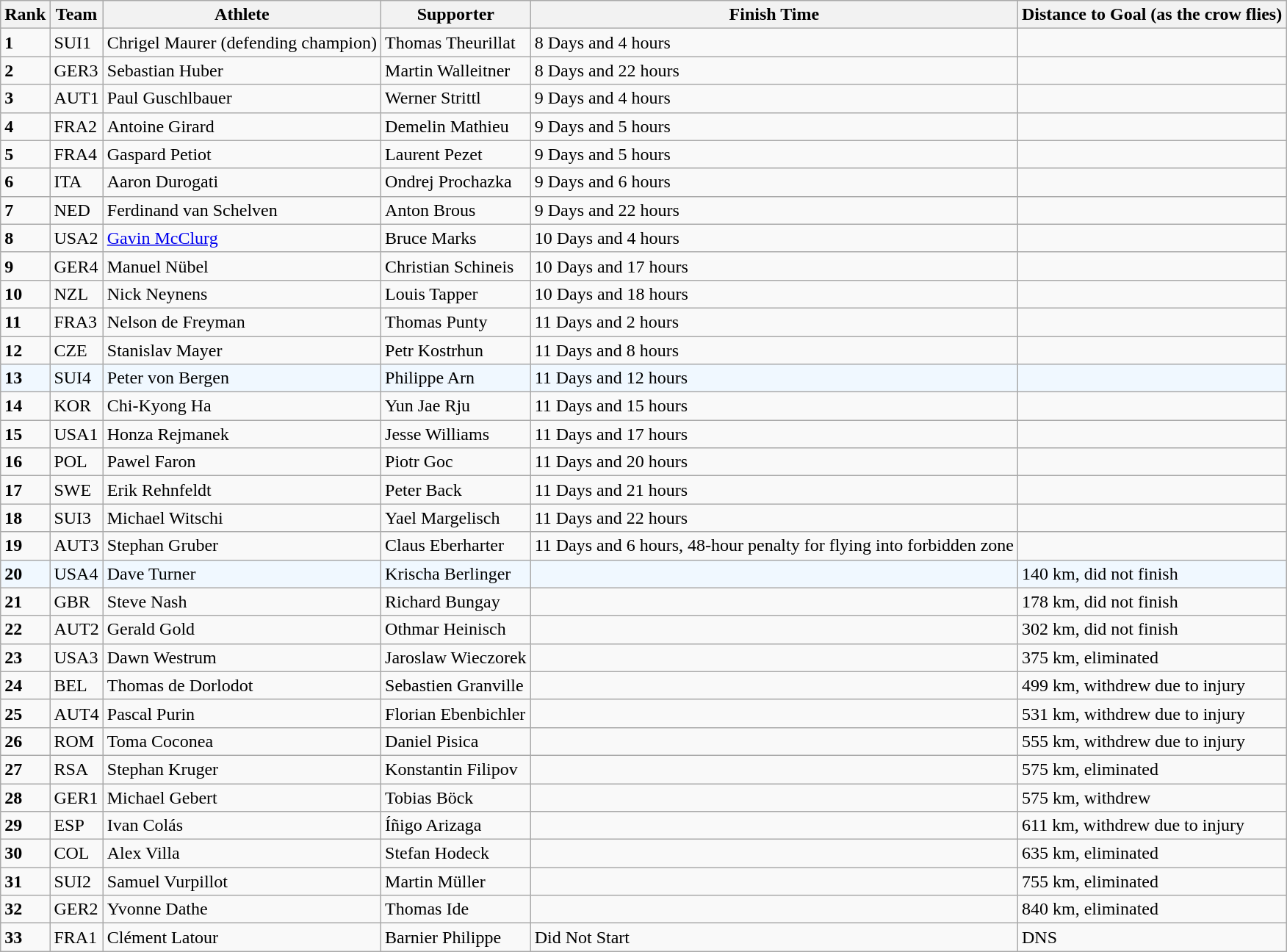<table class="wikitable sortable">
<tr>
<th bgcolor="#EEEEEE" align="left">Rank</th>
<th bgcolor="#EEEEEE" align="left">Team</th>
<th bgcolor="#EEEEEE" align="left" class="unsortable">Athlete</th>
<th bgcolor="#EEEEEE" align="left" class="unsortable">Supporter</th>
<th bgcolor="#EEEEEE" align="left" class="unsortable">Finish Time</th>
<th bgcolor="#EEEEEE" align="left" class="unsortable">Distance to Goal (as the crow flies)</th>
</tr>
<tr>
<td><strong>1</strong></td>
<td>SUI1</td>
<td> Chrigel Maurer (defending champion)</td>
<td> Thomas Theurillat</td>
<td>8 Days and 4 hours</td>
<td></td>
</tr>
<tr>
<td><strong>2</strong></td>
<td>GER3</td>
<td> Sebastian Huber</td>
<td> Martin Walleitner</td>
<td>8 Days and 22 hours</td>
<td></td>
</tr>
<tr>
<td><strong>3</strong></td>
<td>AUT1</td>
<td> Paul Guschlbauer</td>
<td> Werner Strittl</td>
<td>9 Days and 4 hours</td>
<td></td>
</tr>
<tr>
<td><strong>4</strong></td>
<td>FRA2</td>
<td> Antoine Girard</td>
<td> Demelin Mathieu</td>
<td>9 Days and 5 hours</td>
<td></td>
</tr>
<tr>
<td><strong>5</strong></td>
<td>FRA4</td>
<td> Gaspard Petiot</td>
<td> Laurent Pezet</td>
<td>9 Days and 5 hours</td>
<td></td>
</tr>
<tr>
<td><strong>6</strong></td>
<td>ITA</td>
<td> Aaron Durogati</td>
<td> Ondrej Prochazka</td>
<td>9 Days and 6 hours</td>
<td></td>
</tr>
<tr>
<td><strong>7</strong></td>
<td>NED</td>
<td> Ferdinand van Schelven</td>
<td> Anton Brous</td>
<td>9 Days and 22 hours</td>
<td></td>
</tr>
<tr>
<td><strong>8</strong></td>
<td>USA2</td>
<td> <a href='#'>Gavin McClurg</a></td>
<td> Bruce Marks</td>
<td>10 Days and 4 hours</td>
<td></td>
</tr>
<tr>
<td><strong>9</strong></td>
<td>GER4</td>
<td> Manuel Nübel</td>
<td> Christian Schineis</td>
<td>10 Days and 17 hours</td>
<td></td>
</tr>
<tr>
<td><strong>10</strong></td>
<td>NZL</td>
<td> Nick Neynens</td>
<td> Louis Tapper</td>
<td>10 Days and 18 hours</td>
<td></td>
</tr>
<tr>
<td><strong>11</strong></td>
<td>FRA3</td>
<td> Nelson de Freyman</td>
<td> Thomas Punty</td>
<td>11 Days and 2 hours</td>
<td></td>
</tr>
<tr>
<td><strong>12</strong></td>
<td>CZE</td>
<td> Stanislav Mayer</td>
<td> Petr Kostrhun</td>
<td>11 Days and 8 hours</td>
<td></td>
</tr>
<tr bgcolor="#F0F8FF">
<td><strong>13</strong></td>
<td>SUI4</td>
<td> Peter von Bergen</td>
<td> Philippe Arn</td>
<td>11 Days and 12 hours</td>
<td></td>
</tr>
<tr>
<td><strong>14</strong></td>
<td>KOR</td>
<td> Chi-Kyong Ha</td>
<td> Yun Jae Rju</td>
<td>11 Days and 15 hours</td>
<td></td>
</tr>
<tr>
<td><strong>15</strong></td>
<td>USA1</td>
<td> Honza Rejmanek</td>
<td> Jesse Williams</td>
<td>11 Days and 17 hours</td>
<td></td>
</tr>
<tr>
<td><strong>16</strong></td>
<td>POL</td>
<td> Pawel Faron</td>
<td> Piotr Goc</td>
<td>11 Days and 20 hours</td>
<td></td>
</tr>
<tr>
<td><strong>17</strong></td>
<td>SWE</td>
<td> Erik Rehnfeldt</td>
<td> Peter Back</td>
<td>11 Days and 21 hours</td>
<td></td>
</tr>
<tr>
<td><strong>18</strong></td>
<td>SUI3</td>
<td> Michael Witschi</td>
<td> Yael Margelisch</td>
<td>11 Days and 22 hours</td>
<td></td>
</tr>
<tr>
<td><strong>19</strong></td>
<td>AUT3</td>
<td> Stephan Gruber</td>
<td> Claus Eberharter</td>
<td>11 Days and 6 hours, 48-hour penalty for flying into forbidden zone</td>
<td></td>
</tr>
<tr bgcolor="#F0F8FF">
<td><strong>20</strong></td>
<td>USA4</td>
<td> Dave Turner</td>
<td> Krischa Berlinger</td>
<td></td>
<td>140 km, did not finish</td>
</tr>
<tr>
<td><strong>21</strong></td>
<td>GBR</td>
<td> Steve Nash</td>
<td> Richard Bungay</td>
<td></td>
<td>178 km, did not finish</td>
</tr>
<tr>
<td><strong>22</strong></td>
<td>AUT2</td>
<td> Gerald Gold</td>
<td> Othmar Heinisch</td>
<td></td>
<td>302 km, did not finish</td>
</tr>
<tr>
<td><strong>23</strong></td>
<td>USA3</td>
<td> Dawn Westrum</td>
<td> Jaroslaw Wieczorek</td>
<td></td>
<td>375 km, eliminated</td>
</tr>
<tr>
<td><strong>24</strong></td>
<td>BEL</td>
<td> Thomas de Dorlodot</td>
<td> Sebastien Granville</td>
<td></td>
<td>499 km, withdrew due to injury</td>
</tr>
<tr>
<td><strong>25</strong></td>
<td>AUT4</td>
<td> Pascal Purin</td>
<td> Florian Ebenbichler</td>
<td></td>
<td>531 km, withdrew due to injury</td>
</tr>
<tr>
<td><strong>26</strong></td>
<td>ROM</td>
<td> Toma Coconea</td>
<td> Daniel Pisica</td>
<td></td>
<td>555 km, withdrew due to injury</td>
</tr>
<tr>
<td><strong>27</strong></td>
<td>RSA</td>
<td> Stephan Kruger</td>
<td> Konstantin Filipov</td>
<td></td>
<td>575 km, eliminated</td>
</tr>
<tr>
<td><strong>28</strong></td>
<td>GER1</td>
<td> Michael Gebert</td>
<td> Tobias Böck</td>
<td></td>
<td>575 km, withdrew</td>
</tr>
<tr>
<td><strong>29</strong></td>
<td>ESP</td>
<td> Ivan Colás</td>
<td> Íñigo Arizaga</td>
<td></td>
<td>611 km, withdrew due to injury</td>
</tr>
<tr>
<td><strong>30</strong></td>
<td>COL</td>
<td> Alex Villa</td>
<td> Stefan Hodeck</td>
<td></td>
<td>635 km, eliminated</td>
</tr>
<tr>
<td><strong>31</strong></td>
<td>SUI2</td>
<td> Samuel Vurpillot</td>
<td> Martin Müller</td>
<td></td>
<td>755 km, eliminated</td>
</tr>
<tr>
<td><strong>32</strong></td>
<td>GER2</td>
<td> Yvonne Dathe</td>
<td> Thomas Ide</td>
<td></td>
<td>840 km, eliminated</td>
</tr>
<tr>
<td><strong>33</strong></td>
<td>FRA1</td>
<td> Clément Latour</td>
<td> Barnier Philippe</td>
<td>Did Not Start</td>
<td>DNS</td>
</tr>
</table>
